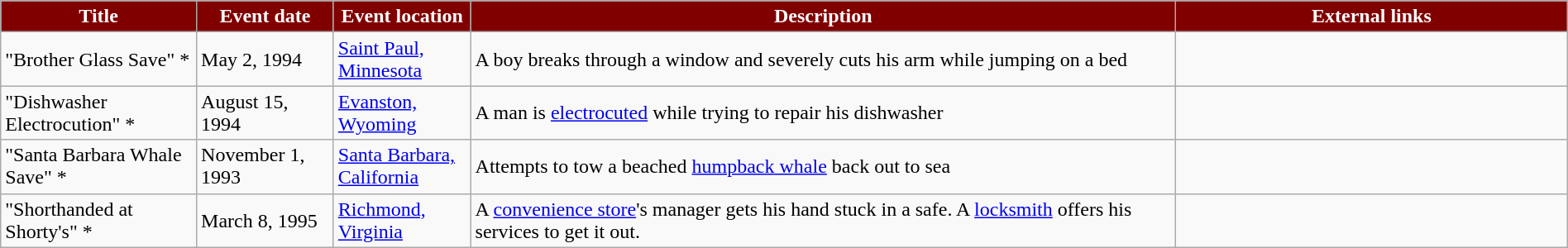<table class="wikitable" style="width: 100%;">
<tr>
<th style="background: #800000; color: #FFFFFF; width: 10%;">Title</th>
<th style="background: #800000; color: #FFFFFF; width: 7%;">Event date</th>
<th style="background: #800000; color: #FFFFFF; width: 7%;">Event location</th>
<th style="background: #800000; color: #FFFFFF; width: 36%;">Description</th>
<th style="background: #800000; color: #FFFFFF; width: 20%;">External links</th>
</tr>
<tr>
<td>"Brother Glass Save" *</td>
<td>May 2, 1994</td>
<td><a href='#'>Saint Paul, Minnesota</a></td>
<td>A boy breaks through a window and severely cuts his arm while jumping on a bed</td>
<td></td>
</tr>
<tr>
<td>"Dishwasher Electrocution" *</td>
<td>August 15, 1994</td>
<td><a href='#'>Evanston, Wyoming</a></td>
<td>A man is <a href='#'>electrocuted</a> while trying to repair his dishwasher</td>
<td></td>
</tr>
<tr>
<td>"Santa Barbara Whale Save" *</td>
<td>November 1, 1993</td>
<td><a href='#'>Santa Barbara, California</a></td>
<td>Attempts to tow a beached <a href='#'>humpback whale</a> back out to sea</td>
<td></td>
</tr>
<tr>
<td>"Shorthanded at Shorty's" *</td>
<td>March 8, 1995</td>
<td><a href='#'>Richmond, Virginia</a></td>
<td>A <a href='#'>convenience store</a>'s manager gets his hand stuck in a safe. A <a href='#'>locksmith</a> offers his services to get it out.</td>
<td></td>
</tr>
</table>
